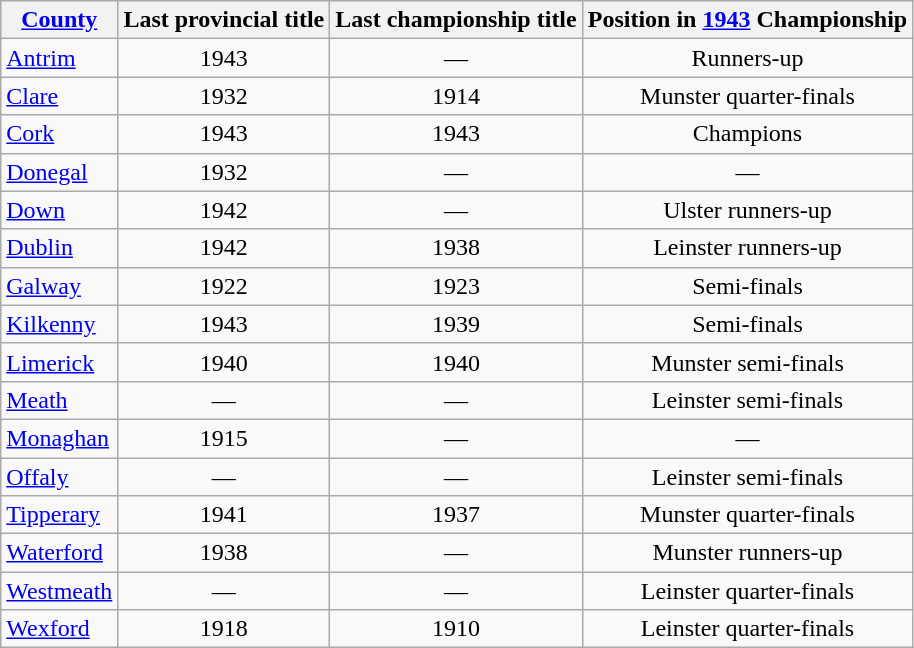<table class="wikitable sortable" style="text-align:center">
<tr>
<th><a href='#'>County</a></th>
<th>Last provincial title</th>
<th>Last championship title</th>
<th>Position in <a href='#'>1943</a> Championship</th>
</tr>
<tr>
<td style="text-align:left"> <a href='#'>Antrim</a></td>
<td>1943</td>
<td>—</td>
<td>Runners-up</td>
</tr>
<tr>
<td style="text-align:left"> <a href='#'>Clare</a></td>
<td>1932</td>
<td>1914</td>
<td>Munster quarter-finals</td>
</tr>
<tr>
<td style="text-align:left"> <a href='#'>Cork</a></td>
<td>1943</td>
<td>1943</td>
<td>Champions</td>
</tr>
<tr>
<td style="text-align:left"> <a href='#'>Donegal</a></td>
<td>1932</td>
<td>—</td>
<td>—</td>
</tr>
<tr>
<td style="text-align:left"> <a href='#'>Down</a></td>
<td>1942</td>
<td>—</td>
<td>Ulster runners-up</td>
</tr>
<tr>
<td style="text-align:left"> <a href='#'>Dublin</a></td>
<td>1942</td>
<td>1938</td>
<td>Leinster runners-up</td>
</tr>
<tr>
<td style="text-align:left"> <a href='#'>Galway</a></td>
<td>1922</td>
<td>1923</td>
<td>Semi-finals</td>
</tr>
<tr>
<td style="text-align:left"> <a href='#'>Kilkenny</a></td>
<td>1943</td>
<td>1939</td>
<td>Semi-finals</td>
</tr>
<tr>
<td style="text-align:left"> <a href='#'>Limerick</a></td>
<td>1940</td>
<td>1940</td>
<td>Munster semi-finals</td>
</tr>
<tr>
<td style="text-align:left"> <a href='#'>Meath</a></td>
<td>—</td>
<td>—</td>
<td>Leinster semi-finals</td>
</tr>
<tr>
<td style="text-align:left"> <a href='#'>Monaghan</a></td>
<td>1915</td>
<td>—</td>
<td>—</td>
</tr>
<tr>
<td style="text-align:left"> <a href='#'>Offaly</a></td>
<td>—</td>
<td>—</td>
<td>Leinster semi-finals</td>
</tr>
<tr>
<td style="text-align:left"> <a href='#'>Tipperary</a></td>
<td>1941</td>
<td>1937</td>
<td>Munster quarter-finals</td>
</tr>
<tr>
<td style="text-align:left"> <a href='#'>Waterford</a></td>
<td>1938</td>
<td>—</td>
<td>Munster runners-up</td>
</tr>
<tr>
<td style="text-align:left"><a href='#'>Westmeath</a></td>
<td>—</td>
<td>—</td>
<td>Leinster quarter-finals</td>
</tr>
<tr>
<td style="text-align:left"> <a href='#'>Wexford</a></td>
<td>1918</td>
<td>1910</td>
<td>Leinster quarter-finals</td>
</tr>
</table>
